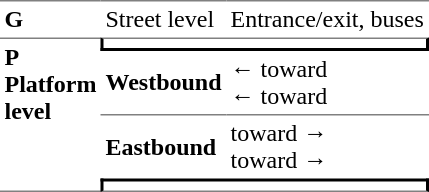<table table border=0 cellspacing=0 cellpadding=3>
<tr>
<td style="border-top:solid 1px gray" width=50 valign=top><strong>G</strong></td>
<td style="border-top:solid 1px gray" valign=top>Street level</td>
<td style="border-top:solid 1px gray" valign=top>Entrance/exit, buses</td>
</tr>
<tr>
<td style="border-top:solid 1px gray;border-bottom:solid 1px gray" width=50 rowspan=5 valign=top><strong>P <br>Platform level</strong></td>
<td style="border-top:solid 1px gray;border-right:solid 2px black;border-left:solid 2px black;border-bottom:solid 2px black;text-align:center" colspan=2></td>
</tr>
<tr>
<td style="border-bottom:solid 1px gray"><strong>Westbound</strong></td>
<td style="border-bottom:solid 1px gray">←  toward  <br>←  toward  </td>
</tr>
<tr>
<td><strong>Eastbound</strong></td>
<td>  toward   →<br>  toward   →</td>
</tr>
<tr>
<td style="border-right:solid 2px black;border-left:solid 2px black;border-top:solid 2px black;border-bottom:solid 1px gray;text-align:center" colspan=2></td>
</tr>
</table>
